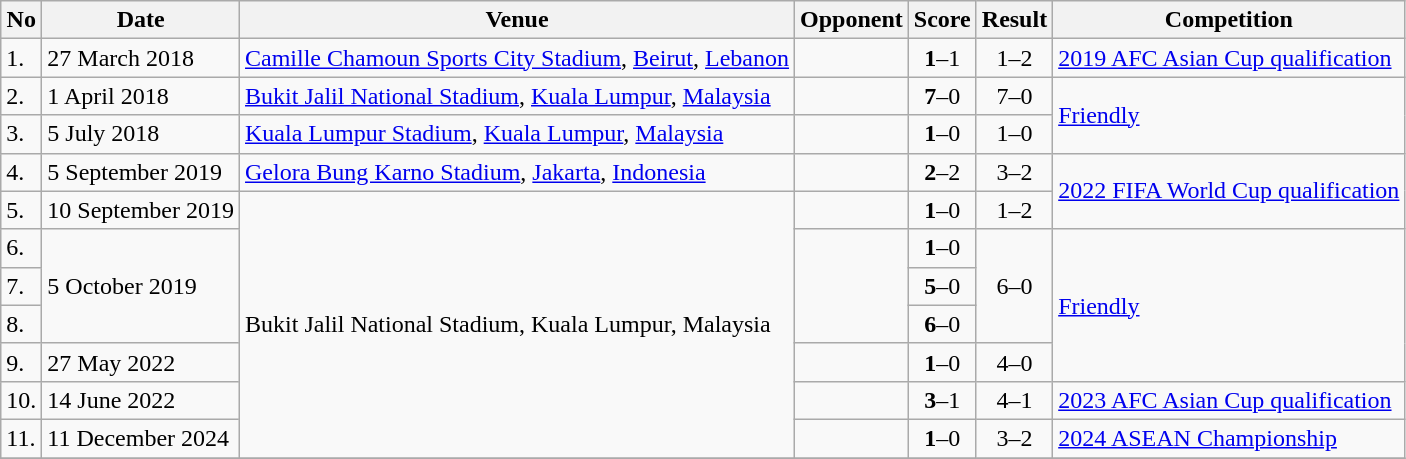<table class="wikitable" style="font-size:100%;">
<tr>
<th>No</th>
<th>Date</th>
<th>Venue</th>
<th>Opponent</th>
<th>Score</th>
<th>Result</th>
<th>Competition</th>
</tr>
<tr>
<td>1.</td>
<td>27 March 2018</td>
<td><a href='#'>Camille Chamoun Sports City Stadium</a>, <a href='#'>Beirut</a>, <a href='#'>Lebanon</a></td>
<td></td>
<td align=center><strong>1</strong>–1</td>
<td align=center>1–2</td>
<td><a href='#'>2019 AFC Asian Cup qualification</a></td>
</tr>
<tr>
<td>2.</td>
<td>1 April 2018</td>
<td><a href='#'>Bukit Jalil National Stadium</a>, <a href='#'>Kuala Lumpur</a>, <a href='#'>Malaysia</a></td>
<td></td>
<td align=center><strong>7</strong>–0</td>
<td align=center>7–0</td>
<td rowspan=2><a href='#'>Friendly</a></td>
</tr>
<tr>
<td>3.</td>
<td>5 July 2018</td>
<td><a href='#'>Kuala Lumpur Stadium</a>, <a href='#'>Kuala Lumpur</a>, <a href='#'>Malaysia</a></td>
<td></td>
<td align=center><strong>1</strong>–0</td>
<td align=center>1–0</td>
</tr>
<tr>
<td>4.</td>
<td>5 September 2019</td>
<td><a href='#'>Gelora Bung Karno Stadium</a>, <a href='#'>Jakarta</a>, <a href='#'>Indonesia</a></td>
<td></td>
<td align=center><strong>2</strong>–2</td>
<td align=center>3–2</td>
<td rowspan=2><a href='#'>2022 FIFA World Cup qualification</a></td>
</tr>
<tr>
<td>5.</td>
<td>10 September 2019</td>
<td rowspan=7>Bukit Jalil National Stadium, Kuala Lumpur, Malaysia</td>
<td></td>
<td align=center><strong>1</strong>–0</td>
<td align=center>1–2</td>
</tr>
<tr>
<td>6.</td>
<td rowspan="3">5 October 2019</td>
<td rowspan="3"></td>
<td align=center><strong>1</strong>–0</td>
<td rowspan="3" align=center>6–0</td>
<td rowspan=4><a href='#'>Friendly</a></td>
</tr>
<tr>
<td>7.</td>
<td align="center"><strong>5</strong>–0</td>
</tr>
<tr>
<td>8.</td>
<td align="center"><strong>6</strong>–0</td>
</tr>
<tr>
<td>9.</td>
<td>27 May 2022</td>
<td></td>
<td align=center><strong>1</strong>–0</td>
<td align=center>4–0</td>
</tr>
<tr>
<td>10.</td>
<td>14 June 2022</td>
<td></td>
<td align=center><strong>3</strong>–1</td>
<td align=center>4–1</td>
<td><a href='#'>2023 AFC Asian Cup qualification</a></td>
</tr>
<tr>
<td>11.</td>
<td>11 December 2024</td>
<td></td>
<td align=center><strong>1</strong>–0</td>
<td align=center>3–2</td>
<td><a href='#'>2024 ASEAN Championship</a></td>
</tr>
<tr>
</tr>
</table>
